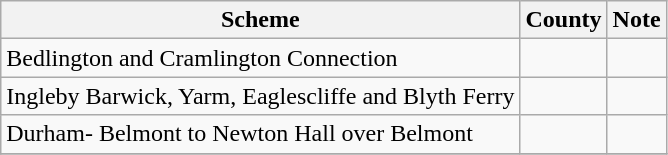<table class="wikitable">
<tr>
<th>Scheme</th>
<th>County</th>
<th>Note</th>
</tr>
<tr>
<td>Bedlington and Cramlington Connection</td>
<td></td>
<td></td>
</tr>
<tr>
<td>Ingleby Barwick, Yarm, Eaglescliffe and Blyth Ferry</td>
<td></td>
<td></td>
</tr>
<tr>
<td>Durham- Belmont to Newton Hall over Belmont</td>
<td></td>
<td></td>
</tr>
<tr>
</tr>
</table>
